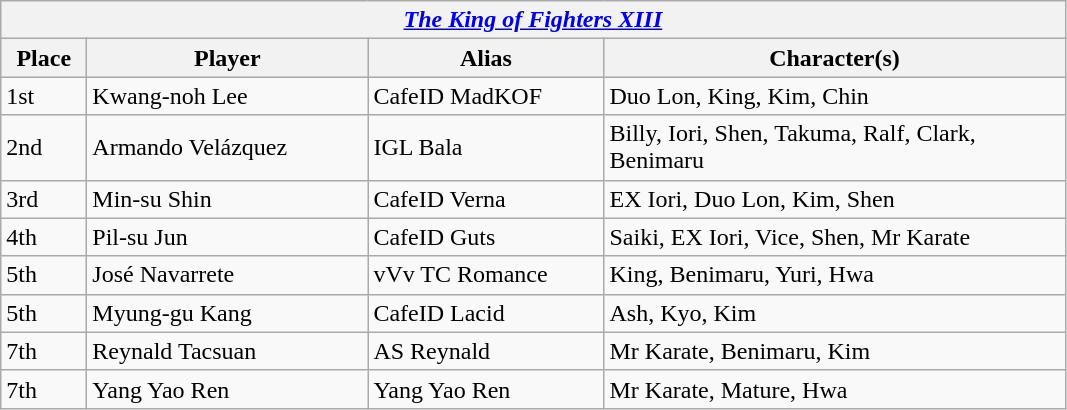<table class="wikitable">
<tr>
<th colspan="4" style="text-align:center;"><strong><em><a href='#'>The King of Fighters XIII</a></em></strong></th>
</tr>
<tr style="background:#ddd;">
<th style="width:50px;">Place</th>
<th style="width:180px;">Player</th>
<th style="width:150px;">Alias</th>
<th style="width:300px;">Character(s)</th>
</tr>
<tr>
<td>1st</td>
<td> Kwang-noh Lee</td>
<td>CafeID MadKOF</td>
<td>Duo Lon, King, Kim, Chin</td>
</tr>
<tr>
<td>2nd</td>
<td> Armando Velázquez</td>
<td>IGL Bala</td>
<td>Billy, Iori, Shen, Takuma, Ralf, Clark, Benimaru</td>
</tr>
<tr>
<td>3rd</td>
<td> Min-su Shin</td>
<td>CafeID Verna</td>
<td>EX Iori, Duo Lon, Kim, Shen</td>
</tr>
<tr>
<td>4th</td>
<td> Pil-su Jun</td>
<td>CafeID Guts</td>
<td>Saiki, EX Iori, Vice, Shen, Mr Karate</td>
</tr>
<tr>
<td>5th</td>
<td> José Navarrete</td>
<td>vVv TC Romance</td>
<td>King, Benimaru, Yuri, Hwa</td>
</tr>
<tr>
<td>5th</td>
<td> Myung-gu Kang</td>
<td>CafeID Lacid</td>
<td>Ash, Kyo, Kim</td>
</tr>
<tr>
<td>7th</td>
<td> Reynald Tacsuan</td>
<td>AS Reynald</td>
<td>Mr Karate, Benimaru, Kim</td>
</tr>
<tr>
<td>7th</td>
<td> Yang Yao Ren</td>
<td>Yang Yao Ren</td>
<td>Mr Karate, Mature, Hwa</td>
</tr>
</table>
